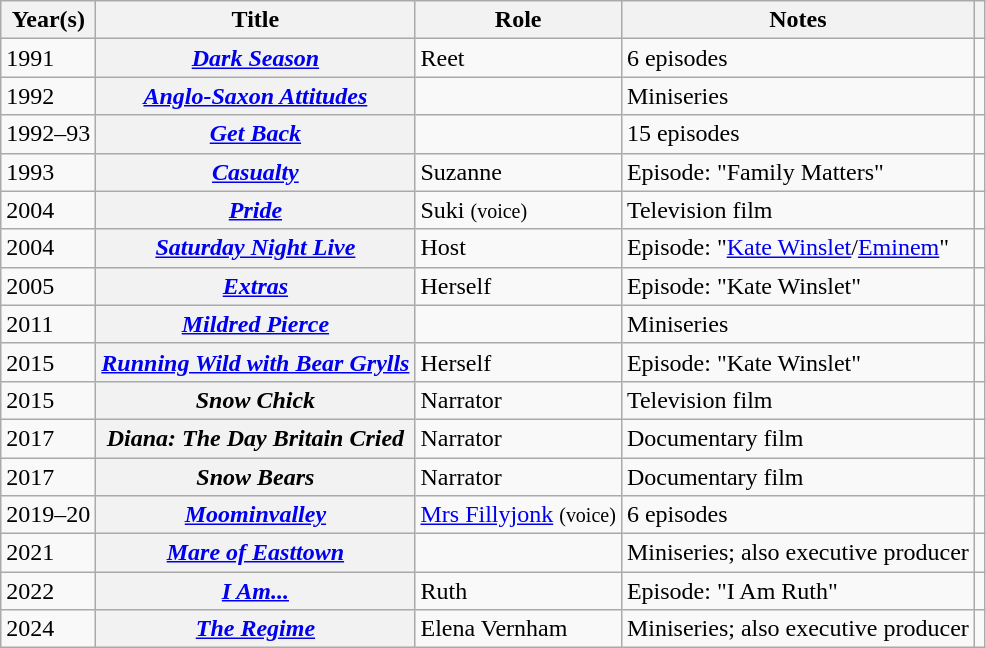<table class="wikitable plainrowheaders sortable">
<tr>
<th scope="col">Year(s)</th>
<th scope="col">Title</th>
<th scope="col">Role</th>
<th scope="col" class="unsortable">Notes</th>
<th scope="col" class="unsortable"></th>
</tr>
<tr>
<td>1991</td>
<th scope="row"><em><a href='#'>Dark Season</a></em></th>
<td>Reet</td>
<td>6 episodes</td>
<td style="text-align:center;"></td>
</tr>
<tr>
<td>1992</td>
<th scope="row"><em><a href='#'>Anglo-Saxon Attitudes</a></em></th>
<td></td>
<td>Miniseries</td>
<td style="text-align:center;"></td>
</tr>
<tr>
<td>1992–93</td>
<th scope="row"><em><a href='#'>Get Back</a></em></th>
<td></td>
<td>15 episodes</td>
<td style="text-align:center;"></td>
</tr>
<tr>
<td>1993</td>
<th scope="row"><em><a href='#'>Casualty</a></em></th>
<td>Suzanne</td>
<td>Episode: "Family Matters"</td>
<td style="text-align:center;"></td>
</tr>
<tr>
<td>2004</td>
<th scope="row"><em><a href='#'>Pride</a></em></th>
<td>Suki <small>(voice)</small></td>
<td>Television film</td>
<td style="text-align:center;"></td>
</tr>
<tr>
<td>2004</td>
<th scope="row"><em><a href='#'>Saturday Night Live</a></em></th>
<td>Host</td>
<td>Episode: "<a href='#'>Kate Winslet</a>/<a href='#'>Eminem</a>"</td>
<td style="text-align:center;"></td>
</tr>
<tr>
<td>2005</td>
<th scope="row"><em><a href='#'>Extras</a></em></th>
<td>Herself</td>
<td>Episode: "Kate Winslet"</td>
<td style="text-align:center;"></td>
</tr>
<tr>
<td>2011</td>
<th scope="row"><em><a href='#'>Mildred Pierce</a></em></th>
<td></td>
<td>Miniseries</td>
<td style="text-align:center;"></td>
</tr>
<tr>
<td>2015</td>
<th scope="row"><em><a href='#'>Running Wild with Bear Grylls</a></em></th>
<td>Herself</td>
<td>Episode: "Kate Winslet"</td>
<td style="text-align:center;"></td>
</tr>
<tr>
<td>2015</td>
<th scope="row"><em>Snow Chick</em></th>
<td>Narrator</td>
<td>Television film</td>
<td style="text-align:center;"></td>
</tr>
<tr>
<td>2017</td>
<th scope="row"><em>Diana: The Day Britain Cried</em></th>
<td>Narrator</td>
<td>Documentary film</td>
<td style="text-align:center;"></td>
</tr>
<tr>
<td>2017</td>
<th scope="row"><em>Snow Bears</em></th>
<td>Narrator</td>
<td>Documentary film</td>
<td style="text-align:center;"></td>
</tr>
<tr>
<td>2019–20</td>
<th scope="row"><em><a href='#'>Moominvalley</a></em></th>
<td><a href='#'>Mrs Fillyjonk</a> <small>(voice)</small></td>
<td>6 episodes</td>
<td style="text-align:center;"></td>
</tr>
<tr>
<td>2021</td>
<th scope="row"><em><a href='#'>Mare of Easttown</a></em></th>
<td></td>
<td>Miniseries; also executive producer</td>
<td style="text-align:center;"></td>
</tr>
<tr>
<td>2022</td>
<th scope="row"><em><a href='#'>I Am...</a></em></th>
<td>Ruth</td>
<td>Episode: "I Am Ruth"</td>
<td style="text-align:center;"></td>
</tr>
<tr>
<td>2024</td>
<th scope="row"><em><a href='#'>The Regime</a></em></th>
<td>Elena Vernham</td>
<td>Miniseries; also executive producer</td>
<td style="text-align:center;"></td>
</tr>
</table>
